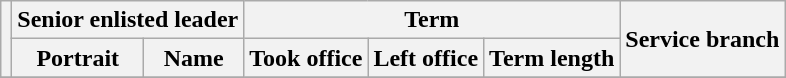<table class="wikitable sortable">
<tr>
<th rowspan=2></th>
<th colspan=2>Senior enlisted leader</th>
<th colspan=3>Term</th>
<th rowspan=2>Service branch</th>
</tr>
<tr>
<th>Portrait</th>
<th>Name</th>
<th>Took office</th>
<th>Left office</th>
<th>Term length</th>
</tr>
<tr>
</tr>
</table>
